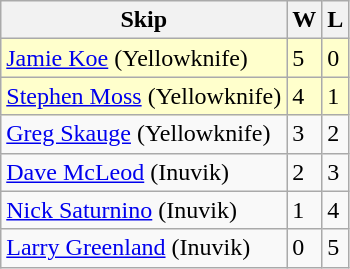<table class="wikitable">
<tr>
<th>Skip</th>
<th>W</th>
<th>L</th>
</tr>
<tr bgcolor=#ffffcc>
<td><a href='#'>Jamie Koe</a> (Yellowknife)</td>
<td>5</td>
<td>0</td>
</tr>
<tr bgcolor=#ffffcc>
<td><a href='#'>Stephen Moss</a> (Yellowknife)</td>
<td>4</td>
<td>1</td>
</tr>
<tr>
<td><a href='#'>Greg Skauge</a> (Yellowknife)</td>
<td>3</td>
<td>2</td>
</tr>
<tr>
<td><a href='#'>Dave McLeod</a> (Inuvik)</td>
<td>2</td>
<td>3</td>
</tr>
<tr>
<td><a href='#'>Nick Saturnino</a> (Inuvik)</td>
<td>1</td>
<td>4</td>
</tr>
<tr>
<td><a href='#'>Larry Greenland</a> (Inuvik)</td>
<td>0</td>
<td>5</td>
</tr>
</table>
